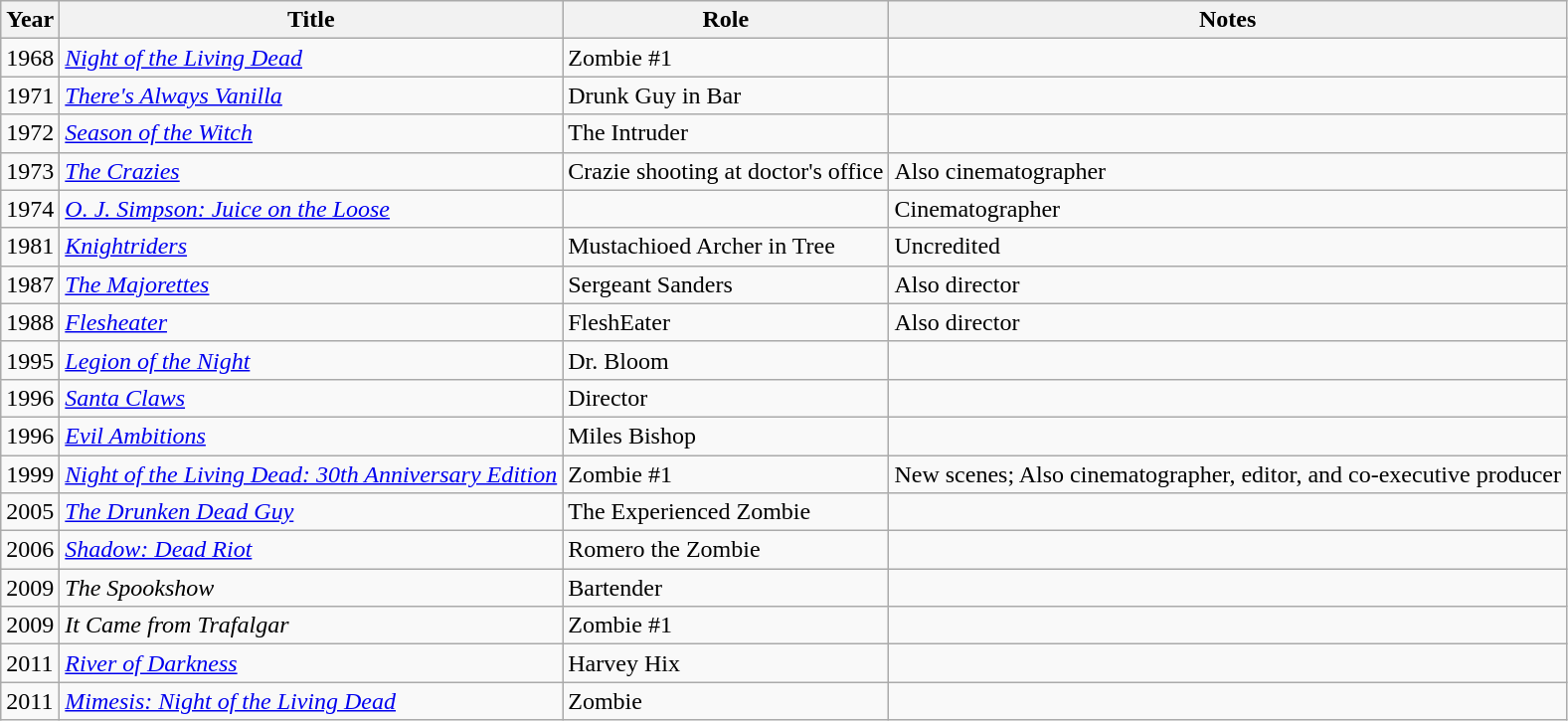<table class="wikitable">
<tr>
<th>Year</th>
<th>Title</th>
<th>Role</th>
<th>Notes</th>
</tr>
<tr>
<td>1968</td>
<td><em><a href='#'>Night of the Living Dead</a></em></td>
<td>Zombie #1</td>
<td></td>
</tr>
<tr>
<td>1971</td>
<td><em><a href='#'>There's Always Vanilla</a></em></td>
<td>Drunk Guy in Bar</td>
<td></td>
</tr>
<tr>
<td>1972</td>
<td><em><a href='#'>Season of the Witch</a></em></td>
<td>The Intruder</td>
<td></td>
</tr>
<tr>
<td>1973</td>
<td><em><a href='#'>The Crazies</a></em></td>
<td>Crazie shooting at doctor's office</td>
<td>Also cinematographer</td>
</tr>
<tr>
<td>1974</td>
<td><em><a href='#'>O. J. Simpson: Juice on the Loose</a></em></td>
<td></td>
<td>Cinematographer</td>
</tr>
<tr>
<td>1981</td>
<td><em><a href='#'>Knightriders</a></em></td>
<td>Mustachioed Archer in Tree</td>
<td>Uncredited</td>
</tr>
<tr>
<td>1987</td>
<td><em><a href='#'>The Majorettes</a></em></td>
<td>Sergeant Sanders</td>
<td>Also director</td>
</tr>
<tr>
<td>1988</td>
<td><em><a href='#'>Flesheater</a></em></td>
<td>FleshEater</td>
<td>Also director</td>
</tr>
<tr>
<td>1995</td>
<td><em><a href='#'>Legion of the Night</a></em></td>
<td>Dr. Bloom</td>
<td></td>
</tr>
<tr>
<td>1996</td>
<td><em><a href='#'>Santa Claws</a></em></td>
<td>Director</td>
<td></td>
</tr>
<tr>
<td>1996</td>
<td><em><a href='#'>Evil Ambitions</a></em></td>
<td>Miles Bishop</td>
<td></td>
</tr>
<tr>
<td>1999</td>
<td><em><a href='#'>Night of the Living Dead: 30th Anniversary Edition</a></em></td>
<td>Zombie #1</td>
<td>New scenes; Also cinematographer, editor, and co-executive producer</td>
</tr>
<tr>
<td>2005</td>
<td><em><a href='#'>The Drunken Dead Guy</a></em></td>
<td>The Experienced Zombie</td>
<td></td>
</tr>
<tr>
<td>2006</td>
<td><em><a href='#'>Shadow: Dead Riot</a></em></td>
<td>Romero the Zombie</td>
<td></td>
</tr>
<tr>
<td>2009</td>
<td><em>The Spookshow</em></td>
<td>Bartender</td>
<td></td>
</tr>
<tr>
<td>2009</td>
<td><em>It Came from Trafalgar</em></td>
<td>Zombie #1</td>
<td></td>
</tr>
<tr>
<td>2011</td>
<td><em><a href='#'>River of Darkness</a></em></td>
<td>Harvey Hix</td>
<td></td>
</tr>
<tr>
<td>2011</td>
<td><em><a href='#'>Mimesis: Night of the Living Dead</a></em></td>
<td>Zombie</td>
<td></td>
</tr>
</table>
